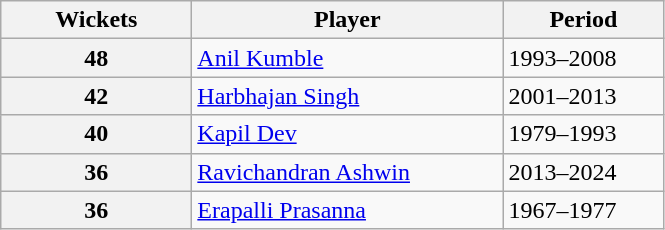<table class="wikitable">
<tr>
<th style="width:120px;">Wickets</th>
<th style="width:200px;">Player</th>
<th style="width:100px;">Period</th>
</tr>
<tr>
<th>48</th>
<td> <a href='#'>Anil Kumble</a></td>
<td>1993–2008</td>
</tr>
<tr>
<th>42</th>
<td> <a href='#'>Harbhajan Singh</a></td>
<td>2001–2013</td>
</tr>
<tr>
<th>40</th>
<td> <a href='#'>Kapil Dev</a></td>
<td>1979–1993</td>
</tr>
<tr>
<th>36</th>
<td> <a href='#'>Ravichandran Ashwin</a></td>
<td>2013–2024</td>
</tr>
<tr>
<th>36</th>
<td> <a href='#'>Erapalli Prasanna</a></td>
<td>1967–1977</td>
</tr>
</table>
